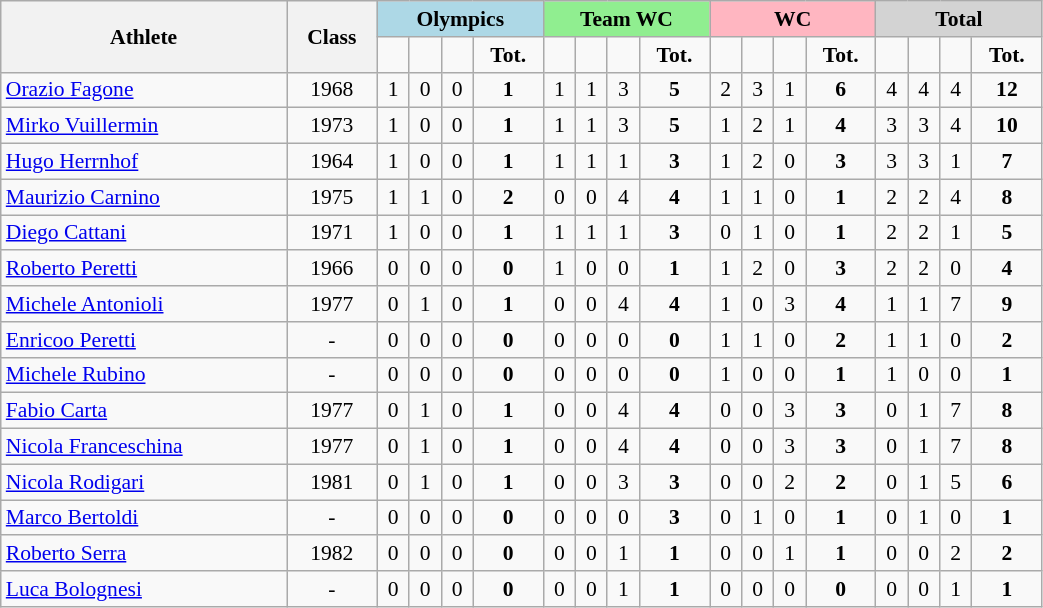<table class="wikitable" width=55% style="font-size:90%; text-align:center;">
<tr>
<th rowspan=2>Athlete</th>
<th rowspan=2>Class</th>
<th colspan=4; style="background-color:lightblue">Olympics</th>
<th colspan=4; style="background-color:lightgreen">Team WC</th>
<th colspan=4; style="background-color:lightpink">WC</th>
<th colspan=4; style="background-color:lightgrey">Total</th>
</tr>
<tr>
<td></td>
<td></td>
<td></td>
<td><strong>Tot.</strong></td>
<td></td>
<td></td>
<td></td>
<td><strong>Tot.</strong></td>
<td></td>
<td></td>
<td></td>
<td><strong>Tot.</strong></td>
<td></td>
<td></td>
<td></td>
<td><strong>Tot.</strong></td>
</tr>
<tr>
<td align=left><a href='#'>Orazio Fagone</a></td>
<td>1968</td>
<td>1</td>
<td>0</td>
<td>0</td>
<td><strong>1</strong></td>
<td>1</td>
<td>1</td>
<td>3</td>
<td><strong>5</strong></td>
<td>2</td>
<td>3</td>
<td>1</td>
<td><strong>6</strong></td>
<td>4</td>
<td>4</td>
<td>4</td>
<td><strong>12</strong></td>
</tr>
<tr>
<td align=left><a href='#'>Mirko Vuillermin</a></td>
<td>1973</td>
<td>1</td>
<td>0</td>
<td>0</td>
<td><strong>1</strong></td>
<td>1</td>
<td>1</td>
<td>3</td>
<td><strong>5</strong></td>
<td>1</td>
<td>2</td>
<td>1</td>
<td><strong>4</strong></td>
<td>3</td>
<td>3</td>
<td>4</td>
<td><strong>10</strong></td>
</tr>
<tr>
<td align=left><a href='#'>Hugo Herrnhof</a></td>
<td>1964</td>
<td>1</td>
<td>0</td>
<td>0</td>
<td><strong>1</strong></td>
<td>1</td>
<td>1</td>
<td>1</td>
<td><strong>3</strong></td>
<td>1</td>
<td>2</td>
<td>0</td>
<td><strong>3</strong></td>
<td>3</td>
<td>3</td>
<td>1</td>
<td><strong>7</strong></td>
</tr>
<tr>
<td align=left><a href='#'>Maurizio Carnino</a></td>
<td>1975</td>
<td>1</td>
<td>1</td>
<td>0</td>
<td><strong>2</strong></td>
<td>0</td>
<td>0</td>
<td>4</td>
<td><strong>4</strong></td>
<td>1</td>
<td>1</td>
<td>0</td>
<td><strong>1</strong></td>
<td>2</td>
<td>2</td>
<td>4</td>
<td><strong>8</strong></td>
</tr>
<tr>
<td align=left><a href='#'>Diego Cattani</a></td>
<td>1971</td>
<td>1</td>
<td>0</td>
<td>0</td>
<td><strong>1</strong></td>
<td>1</td>
<td>1</td>
<td>1</td>
<td><strong>3</strong></td>
<td>0</td>
<td>1</td>
<td>0</td>
<td><strong>1</strong></td>
<td>2</td>
<td>2</td>
<td>1</td>
<td><strong>5</strong></td>
</tr>
<tr>
<td align=left><a href='#'>Roberto Peretti</a></td>
<td>1966</td>
<td>0</td>
<td>0</td>
<td>0</td>
<td><strong>0</strong></td>
<td>1</td>
<td>0</td>
<td>0</td>
<td><strong>1</strong></td>
<td>1</td>
<td>2</td>
<td>0</td>
<td><strong>3</strong></td>
<td>2</td>
<td>2</td>
<td>0</td>
<td><strong>4</strong></td>
</tr>
<tr>
<td align=left><a href='#'>Michele Antonioli</a></td>
<td>1977</td>
<td>0</td>
<td>1</td>
<td>0</td>
<td><strong>1</strong></td>
<td>0</td>
<td>0</td>
<td>4</td>
<td><strong>4</strong></td>
<td>1</td>
<td>0</td>
<td>3</td>
<td><strong>4</strong></td>
<td>1</td>
<td>1</td>
<td>7</td>
<td><strong>9</strong></td>
</tr>
<tr>
<td align=left><a href='#'>Enricoo Peretti</a></td>
<td>-</td>
<td>0</td>
<td>0</td>
<td>0</td>
<td><strong>0</strong></td>
<td>0</td>
<td>0</td>
<td>0</td>
<td><strong>0</strong></td>
<td>1</td>
<td>1</td>
<td>0</td>
<td><strong>2</strong></td>
<td>1</td>
<td>1</td>
<td>0</td>
<td><strong>2</strong></td>
</tr>
<tr>
<td align=left><a href='#'>Michele Rubino</a></td>
<td>-</td>
<td>0</td>
<td>0</td>
<td>0</td>
<td><strong>0</strong></td>
<td>0</td>
<td>0</td>
<td>0</td>
<td><strong>0</strong></td>
<td>1</td>
<td>0</td>
<td>0</td>
<td><strong>1</strong></td>
<td>1</td>
<td>0</td>
<td>0</td>
<td><strong>1</strong></td>
</tr>
<tr>
<td align=left><a href='#'>Fabio Carta</a></td>
<td>1977</td>
<td>0</td>
<td>1</td>
<td>0</td>
<td><strong>1</strong></td>
<td>0</td>
<td>0</td>
<td>4</td>
<td><strong>4</strong></td>
<td>0</td>
<td>0</td>
<td>3</td>
<td><strong>3</strong></td>
<td>0</td>
<td>1</td>
<td>7</td>
<td><strong>8</strong></td>
</tr>
<tr>
<td align=left><a href='#'>Nicola Franceschina</a></td>
<td>1977</td>
<td>0</td>
<td>1</td>
<td>0</td>
<td><strong>1</strong></td>
<td>0</td>
<td>0</td>
<td>4</td>
<td><strong>4</strong></td>
<td>0</td>
<td>0</td>
<td>3</td>
<td><strong>3</strong></td>
<td>0</td>
<td>1</td>
<td>7</td>
<td><strong>8</strong></td>
</tr>
<tr>
<td align=left><a href='#'>Nicola Rodigari</a></td>
<td>1981</td>
<td>0</td>
<td>1</td>
<td>0</td>
<td><strong>1</strong></td>
<td>0</td>
<td>0</td>
<td>3</td>
<td><strong>3</strong></td>
<td>0</td>
<td>0</td>
<td>2</td>
<td><strong>2</strong></td>
<td>0</td>
<td>1</td>
<td>5</td>
<td><strong>6</strong></td>
</tr>
<tr>
<td align=left><a href='#'>Marco Bertoldi</a></td>
<td>-</td>
<td>0</td>
<td>0</td>
<td>0</td>
<td><strong>0</strong></td>
<td>0</td>
<td>0</td>
<td>0</td>
<td><strong>3</strong></td>
<td>0</td>
<td>1</td>
<td>0</td>
<td><strong>1</strong></td>
<td>0</td>
<td>1</td>
<td>0</td>
<td><strong>1</strong></td>
</tr>
<tr>
<td align=left><a href='#'>Roberto Serra</a></td>
<td>1982</td>
<td>0</td>
<td>0</td>
<td>0</td>
<td><strong>0</strong></td>
<td>0</td>
<td>0</td>
<td>1</td>
<td><strong>1</strong></td>
<td>0</td>
<td>0</td>
<td>1</td>
<td><strong>1</strong></td>
<td>0</td>
<td>0</td>
<td>2</td>
<td><strong>2</strong></td>
</tr>
<tr>
<td align=left><a href='#'>Luca Bolognesi</a></td>
<td>-</td>
<td>0</td>
<td>0</td>
<td>0</td>
<td><strong>0</strong></td>
<td>0</td>
<td>0</td>
<td>1</td>
<td><strong>1</strong></td>
<td>0</td>
<td>0</td>
<td>0</td>
<td><strong>0</strong></td>
<td>0</td>
<td>0</td>
<td>1</td>
<td><strong>1</strong></td>
</tr>
</table>
